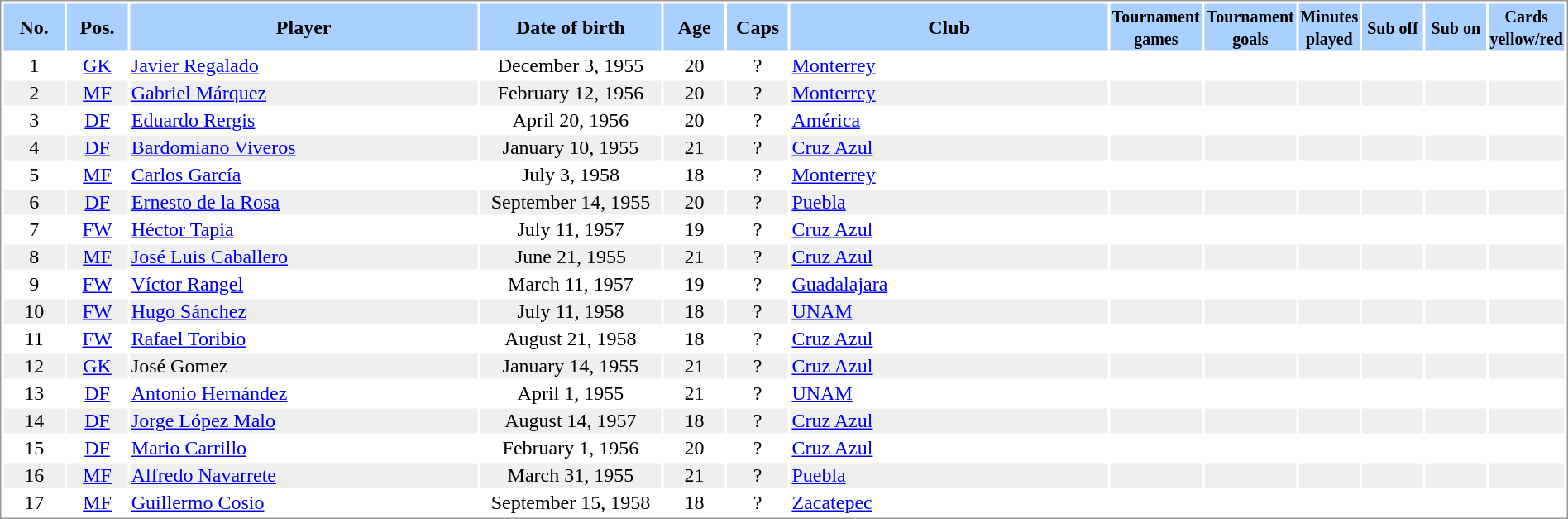<table border="0" width="100%" style="border: 1px solid #999; background-color:#FFFFFF; text-align:center">
<tr align="center" bgcolor="#AAD0FF">
<th width=4%>No.</th>
<th width=4%>Pos.</th>
<th width=23%>Player</th>
<th width=12%>Date of birth</th>
<th width=4%>Age</th>
<th width=4%>Caps</th>
<th width=21%>Club</th>
<th width=6%><small>Tournament<br>games</small></th>
<th width=6%><small>Tournament<br>goals</small></th>
<th width=4%><small>Minutes<br>played</small></th>
<th width=4%><small>Sub off</small></th>
<th width=4%><small>Sub on</small></th>
<th width=4%><small>Cards<br>yellow/red</small></th>
</tr>
<tr>
<td>1</td>
<td><a href='#'>GK</a></td>
<td align="left"><a href='#'>Javier Regalado</a></td>
<td>December 3, 1955</td>
<td>20</td>
<td>?</td>
<td align="left"> <a href='#'>Monterrey</a></td>
<td></td>
<td></td>
<td></td>
<td></td>
<td></td>
<td></td>
</tr>
<tr bgcolor="#EFEFEF">
<td>2</td>
<td><a href='#'>MF</a></td>
<td align="left"><a href='#'>Gabriel Márquez</a></td>
<td>February 12, 1956</td>
<td>20</td>
<td>?</td>
<td align="left"> <a href='#'>Monterrey</a></td>
<td></td>
<td></td>
<td></td>
<td></td>
<td></td>
<td></td>
</tr>
<tr>
<td>3</td>
<td><a href='#'>DF</a></td>
<td align="left"><a href='#'>Eduardo Rergis</a></td>
<td>April 20, 1956</td>
<td>20</td>
<td>?</td>
<td align="left"> <a href='#'>América</a></td>
<td></td>
<td></td>
<td></td>
<td></td>
<td></td>
<td></td>
</tr>
<tr bgcolor="#EFEFEF">
<td>4</td>
<td><a href='#'>DF</a></td>
<td align="left"><a href='#'>Bardomiano Viveros</a></td>
<td>January 10, 1955</td>
<td>21</td>
<td>?</td>
<td align="left"> <a href='#'>Cruz Azul</a></td>
<td></td>
<td></td>
<td></td>
<td></td>
<td></td>
<td></td>
</tr>
<tr>
<td>5</td>
<td><a href='#'>MF</a></td>
<td align="left"><a href='#'>Carlos García</a></td>
<td>July 3, 1958</td>
<td>18</td>
<td>?</td>
<td align="left"> <a href='#'>Monterrey</a></td>
<td></td>
<td></td>
<td></td>
<td></td>
<td></td>
<td></td>
</tr>
<tr bgcolor="#EFEFEF">
<td>6</td>
<td><a href='#'>DF</a></td>
<td align="left"><a href='#'>Ernesto de la Rosa</a></td>
<td>September 14, 1955</td>
<td>20</td>
<td>?</td>
<td align="left"> <a href='#'>Puebla</a></td>
<td></td>
<td></td>
<td></td>
<td></td>
<td></td>
<td></td>
</tr>
<tr>
<td>7</td>
<td><a href='#'>FW</a></td>
<td align="left"><a href='#'>Héctor Tapia</a></td>
<td>July 11, 1957</td>
<td>19</td>
<td>?</td>
<td align="left"> <a href='#'>Cruz Azul</a></td>
<td></td>
<td></td>
<td></td>
<td></td>
<td></td>
<td></td>
</tr>
<tr bgcolor="#EFEFEF">
<td>8</td>
<td><a href='#'>MF</a></td>
<td align="left"><a href='#'>José Luis Caballero</a></td>
<td>June 21, 1955</td>
<td>21</td>
<td>?</td>
<td align="left"> <a href='#'>Cruz Azul</a></td>
<td></td>
<td></td>
<td></td>
<td></td>
<td></td>
<td></td>
</tr>
<tr>
<td>9</td>
<td><a href='#'>FW</a></td>
<td align="left"><a href='#'>Víctor Rangel</a></td>
<td>March 11, 1957</td>
<td>19</td>
<td>?</td>
<td align="left"> <a href='#'>Guadalajara</a></td>
<td></td>
<td></td>
<td></td>
<td></td>
<td></td>
<td></td>
</tr>
<tr bgcolor="#EFEFEF">
<td>10</td>
<td><a href='#'>FW</a></td>
<td align="left"><a href='#'>Hugo Sánchez</a></td>
<td>July 11, 1958</td>
<td>18</td>
<td>?</td>
<td align="left"> <a href='#'>UNAM</a></td>
<td></td>
<td></td>
<td></td>
<td></td>
<td></td>
<td></td>
</tr>
<tr>
<td>11</td>
<td><a href='#'>FW</a></td>
<td align="left"><a href='#'>Rafael Toribio</a></td>
<td>August 21, 1958</td>
<td>18</td>
<td>?</td>
<td align="left"> <a href='#'>Cruz Azul</a></td>
<td></td>
<td></td>
<td></td>
<td></td>
<td></td>
<td></td>
</tr>
<tr bgcolor="#EFEFEF">
<td>12</td>
<td><a href='#'>GK</a></td>
<td align="left">José Gomez</td>
<td>January 14, 1955</td>
<td>21</td>
<td>?</td>
<td align="left"> <a href='#'>Cruz Azul</a></td>
<td></td>
<td></td>
<td></td>
<td></td>
<td></td>
<td></td>
</tr>
<tr>
<td>13</td>
<td><a href='#'>DF</a></td>
<td align="left"><a href='#'>Antonio Hernández</a></td>
<td>April 1, 1955</td>
<td>21</td>
<td>?</td>
<td align="left"> <a href='#'>UNAM</a></td>
<td></td>
<td></td>
<td></td>
<td></td>
<td></td>
<td></td>
</tr>
<tr bgcolor="#EFEFEF">
<td>14</td>
<td><a href='#'>DF</a></td>
<td align="left"><a href='#'>Jorge López Malo</a></td>
<td>August 14, 1957</td>
<td>18</td>
<td>?</td>
<td align="left"> <a href='#'>Cruz Azul</a></td>
<td></td>
<td></td>
<td></td>
<td></td>
<td></td>
<td></td>
</tr>
<tr>
<td>15</td>
<td><a href='#'>DF</a></td>
<td align="left"><a href='#'>Mario Carrillo</a></td>
<td>February 1, 1956</td>
<td>20</td>
<td>?</td>
<td align="left"> <a href='#'>Cruz Azul</a></td>
<td></td>
<td></td>
<td></td>
<td></td>
<td></td>
<td></td>
</tr>
<tr bgcolor="#EFEFEF">
<td>16</td>
<td><a href='#'>MF</a></td>
<td align="left"><a href='#'>Alfredo Navarrete</a></td>
<td>March 31, 1955</td>
<td>21</td>
<td>?</td>
<td align="left"> <a href='#'>Puebla</a></td>
<td></td>
<td></td>
<td></td>
<td></td>
<td></td>
<td></td>
</tr>
<tr>
<td>17</td>
<td><a href='#'>MF</a></td>
<td align="left"><a href='#'>Guillermo Cosio</a></td>
<td>September 15, 1958</td>
<td>18</td>
<td>?</td>
<td align="left"> <a href='#'>Zacatepec</a></td>
<td></td>
<td></td>
<td></td>
<td></td>
<td></td>
<td></td>
</tr>
</table>
